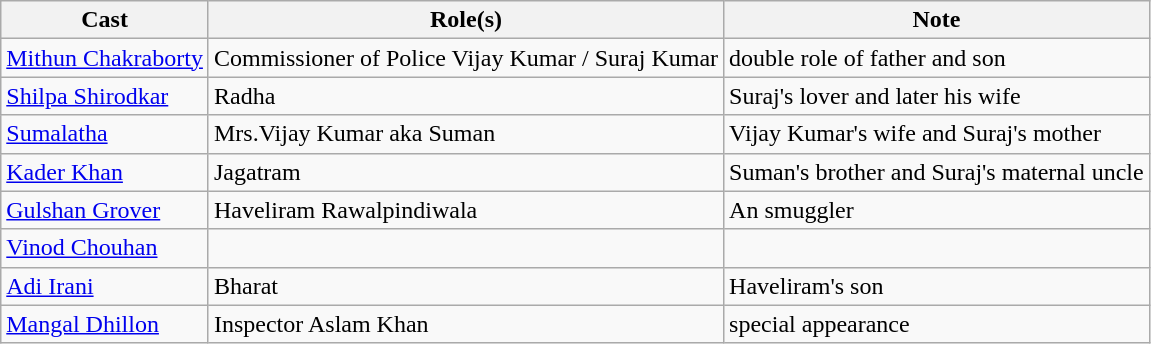<table class="wikitable">
<tr>
<th>Cast</th>
<th>Role(s)</th>
<th>Note</th>
</tr>
<tr>
<td><a href='#'>Mithun Chakraborty</a></td>
<td>Commissioner of Police Vijay Kumar / Suraj Kumar</td>
<td>double role of father and son</td>
</tr>
<tr>
<td><a href='#'>Shilpa Shirodkar</a></td>
<td>Radha</td>
<td>Suraj's lover and later his wife</td>
</tr>
<tr>
<td><a href='#'>Sumalatha</a></td>
<td>Mrs.Vijay Kumar aka Suman</td>
<td>Vijay Kumar's wife and Suraj's mother</td>
</tr>
<tr>
<td><a href='#'>Kader Khan</a></td>
<td>Jagatram</td>
<td>Suman's brother and Suraj's maternal uncle</td>
</tr>
<tr>
<td><a href='#'>Gulshan Grover</a></td>
<td>Haveliram Rawalpindiwala</td>
<td>An smuggler</td>
</tr>
<tr>
<td><a href='#'>Vinod Chouhan</a></td>
<td></td>
<td></td>
</tr>
<tr>
<td><a href='#'>Adi Irani</a></td>
<td>Bharat</td>
<td>Haveliram's son</td>
</tr>
<tr>
<td><a href='#'>Mangal Dhillon</a></td>
<td>Inspector Aslam Khan</td>
<td>special appearance</td>
</tr>
</table>
